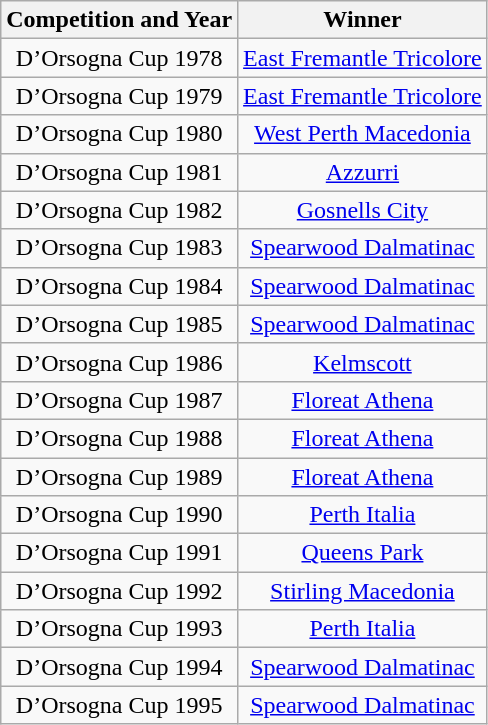<table class="wikitable" style="text-align:center">
<tr>
<th>Competition and Year</th>
<th>Winner</th>
</tr>
<tr>
<td>D’Orsogna Cup 1978</td>
<td><a href='#'>East Fremantle Tricolore</a></td>
</tr>
<tr>
<td>D’Orsogna Cup 1979</td>
<td><a href='#'>East Fremantle Tricolore</a></td>
</tr>
<tr>
<td>D’Orsogna Cup 1980</td>
<td><a href='#'>West Perth Macedonia</a></td>
</tr>
<tr>
<td>D’Orsogna Cup 1981</td>
<td><a href='#'>Azzurri</a></td>
</tr>
<tr>
<td>D’Orsogna Cup 1982</td>
<td><a href='#'>Gosnells City</a></td>
</tr>
<tr>
<td>D’Orsogna Cup 1983</td>
<td><a href='#'>Spearwood Dalmatinac</a></td>
</tr>
<tr>
<td>D’Orsogna Cup 1984</td>
<td><a href='#'>Spearwood Dalmatinac</a></td>
</tr>
<tr>
<td>D’Orsogna Cup 1985</td>
<td><a href='#'>Spearwood Dalmatinac</a></td>
</tr>
<tr>
<td>D’Orsogna Cup 1986</td>
<td><a href='#'>Kelmscott</a></td>
</tr>
<tr>
<td>D’Orsogna Cup 1987</td>
<td><a href='#'>Floreat Athena</a></td>
</tr>
<tr>
<td>D’Orsogna Cup 1988</td>
<td><a href='#'>Floreat Athena</a></td>
</tr>
<tr>
<td>D’Orsogna Cup 1989</td>
<td><a href='#'>Floreat Athena</a></td>
</tr>
<tr>
<td>D’Orsogna Cup 1990</td>
<td><a href='#'>Perth Italia</a></td>
</tr>
<tr>
<td>D’Orsogna Cup 1991</td>
<td><a href='#'>Queens Park</a></td>
</tr>
<tr>
<td>D’Orsogna Cup 1992</td>
<td><a href='#'>Stirling Macedonia</a></td>
</tr>
<tr>
<td>D’Orsogna Cup 1993</td>
<td><a href='#'>Perth Italia</a></td>
</tr>
<tr>
<td>D’Orsogna Cup 1994</td>
<td><a href='#'>Spearwood Dalmatinac</a></td>
</tr>
<tr>
<td>D’Orsogna Cup 1995</td>
<td><a href='#'>Spearwood Dalmatinac</a></td>
</tr>
</table>
